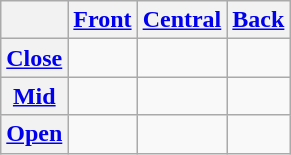<table class="wikitable" style="text-align:center;">
<tr>
<th></th>
<th><a href='#'>Front</a></th>
<th><a href='#'>Central</a></th>
<th><a href='#'>Back</a></th>
</tr>
<tr>
<th><a href='#'>Close</a></th>
<td></td>
<td></td>
<td></td>
</tr>
<tr>
<th><a href='#'>Mid</a></th>
<td></td>
<td></td>
<td></td>
</tr>
<tr>
<th><a href='#'>Open</a></th>
<td></td>
<td></td>
<td></td>
</tr>
</table>
